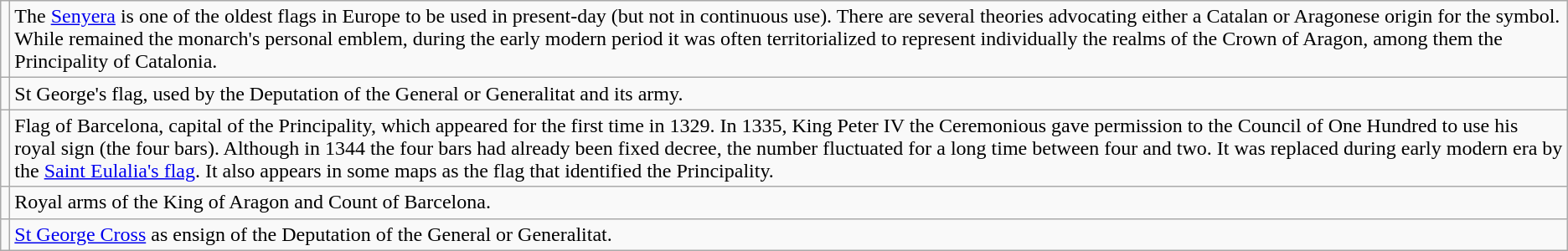<table class="wikitable">
<tr>
<td></td>
<td>The <a href='#'>Senyera</a> is one of the oldest flags in Europe to be used in present-day (but not in continuous use). There are several theories advocating either a Catalan or Aragonese origin for the symbol. While remained the monarch's personal emblem, during the early modern period it was often territorialized to represent individually the realms of the Crown of Aragon, among them the Principality of Catalonia.</td>
</tr>
<tr>
<td></td>
<td>St George's flag, used by the Deputation of the General or Generalitat and its army.</td>
</tr>
<tr>
<td><br><br></td>
<td>Flag of Barcelona, capital of the Principality, which appeared for the first time in 1329. In 1335, King Peter IV the Ceremonious gave permission to the Council of One Hundred to use his royal sign (the four bars). Although in 1344 the four bars had already been fixed decree, the number fluctuated for a long time between four and two. It was replaced during early modern era by the <a href='#'>Saint Eulalia's flag</a>. It also appears in some maps as the flag that identified the Principality.</td>
</tr>
<tr>
<td> </td>
<td>Royal arms of the King of Aragon and Count of Barcelona.</td>
</tr>
<tr>
<td></td>
<td><a href='#'>St George Cross</a> as ensign of the Deputation of the General or Generalitat.</td>
</tr>
</table>
